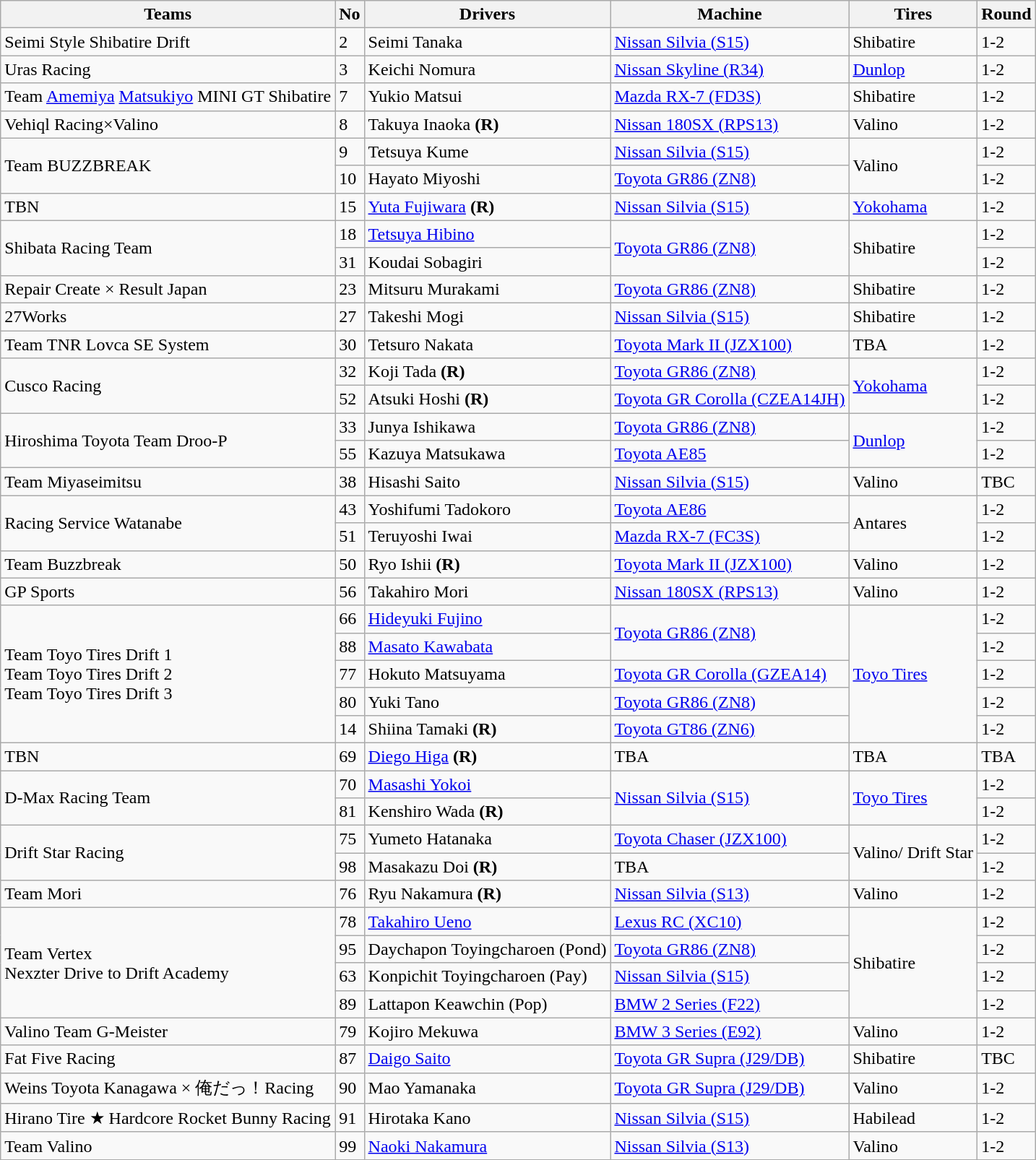<table class="wikitable">
<tr>
<th>Teams</th>
<th>No</th>
<th>Drivers</th>
<th>Machine</th>
<th>Tires</th>
<th>Round</th>
</tr>
<tr>
<td>Seimi Style Shibatire Drift</td>
<td>2</td>
<td> Seimi Tanaka</td>
<td><a href='#'>Nissan Silvia (S15)</a></td>
<td>Shibatire</td>
<td>1-2</td>
</tr>
<tr>
<td>Uras Racing</td>
<td>3</td>
<td> Keichi Nomura</td>
<td><a href='#'>Nissan Skyline (R34)</a></td>
<td><a href='#'>Dunlop</a></td>
<td>1-2</td>
</tr>
<tr>
<td>Team <a href='#'>Amemiya</a> <a href='#'>Matsukiyo</a> MINI GT Shibatire</td>
<td>7</td>
<td> Yukio Matsui</td>
<td><a href='#'>Mazda RX-7 (FD3S)</a></td>
<td>Shibatire</td>
<td>1-2</td>
</tr>
<tr>
<td>Vehiql Racing×Valino</td>
<td>8</td>
<td> Takuya Inaoka <strong>(R)</strong></td>
<td><a href='#'>Nissan 180SX (RPS13)</a></td>
<td>Valino</td>
<td>1-2</td>
</tr>
<tr>
<td rowspan="2">Team BUZZBREAK</td>
<td>9</td>
<td> Tetsuya Kume</td>
<td><a href='#'>Nissan Silvia (S15)</a></td>
<td rowspan="2">Valino</td>
<td>1-2</td>
</tr>
<tr>
<td>10</td>
<td> Hayato Miyoshi</td>
<td><a href='#'>Toyota GR86 (ZN8)</a></td>
<td>1-2</td>
</tr>
<tr>
<td>TBN</td>
<td>15</td>
<td> <a href='#'>Yuta Fujiwara</a> <strong>(R)</strong></td>
<td><a href='#'>Nissan Silvia (S15)</a></td>
<td><a href='#'>Yokohama</a></td>
<td>1-2</td>
</tr>
<tr>
<td rowspan="2">Shibata Racing Team</td>
<td>18</td>
<td> <a href='#'>Tetsuya Hibino</a></td>
<td rowspan="2"><a href='#'>Toyota GR86 (ZN8)</a></td>
<td rowspan="2">Shibatire</td>
<td>1-2</td>
</tr>
<tr>
<td>31</td>
<td> Koudai Sobagiri</td>
<td>1-2</td>
</tr>
<tr>
<td>Repair Create × Result Japan</td>
<td>23</td>
<td> Mitsuru Murakami</td>
<td><a href='#'>Toyota GR86 (ZN8)</a></td>
<td>Shibatire</td>
<td>1-2</td>
</tr>
<tr>
<td>27Works</td>
<td>27</td>
<td> Takeshi Mogi</td>
<td><a href='#'>Nissan Silvia (S15)</a></td>
<td>Shibatire</td>
<td>1-2</td>
</tr>
<tr>
<td>Team TNR Lovca SE System</td>
<td>30</td>
<td> Tetsuro Nakata</td>
<td><a href='#'>Toyota Mark II (JZX100)</a></td>
<td>TBA</td>
<td>1-2</td>
</tr>
<tr>
<td rowspan="2">Cusco Racing</td>
<td>32</td>
<td> Koji Tada <strong>(R)</strong></td>
<td><a href='#'>Toyota GR86 (ZN8)</a></td>
<td rowspan="2"><a href='#'>Yokohama</a></td>
<td>1-2</td>
</tr>
<tr>
<td>52</td>
<td> Atsuki Hoshi <strong>(R)</strong></td>
<td><a href='#'>Toyota GR Corolla (CZEA14JH)</a></td>
<td>1-2</td>
</tr>
<tr>
<td rowspan="2">Hiroshima Toyota Team Droo-P</td>
<td>33</td>
<td> Junya Ishikawa</td>
<td><a href='#'>Toyota GR86 (ZN8)</a></td>
<td rowspan="2"><a href='#'>Dunlop</a></td>
<td>1-2</td>
</tr>
<tr>
<td>55</td>
<td> Kazuya Matsukawa</td>
<td><a href='#'>Toyota AE85</a></td>
<td>1-2</td>
</tr>
<tr>
<td>Team Miyaseimitsu</td>
<td>38</td>
<td> Hisashi Saito</td>
<td><a href='#'>Nissan Silvia (S15)</a></td>
<td>Valino</td>
<td>TBC</td>
</tr>
<tr>
<td rowspan="2">Racing Service Watanabe</td>
<td>43</td>
<td> Yoshifumi Tadokoro</td>
<td><a href='#'>Toyota AE86</a></td>
<td rowspan="2">Antares</td>
<td>1-2</td>
</tr>
<tr>
<td>51</td>
<td> Teruyoshi Iwai</td>
<td><a href='#'>Mazda RX-7 (FC3S)</a></td>
<td>1-2</td>
</tr>
<tr>
<td>Team Buzzbreak</td>
<td>50</td>
<td> Ryo Ishii <strong>(R)</strong></td>
<td><a href='#'>Toyota Mark II (JZX100)</a></td>
<td>Valino</td>
<td>1-2</td>
</tr>
<tr>
<td>GP Sports</td>
<td>56</td>
<td> Takahiro Mori</td>
<td><a href='#'>Nissan 180SX (RPS13)</a></td>
<td>Valino</td>
<td>1-2</td>
</tr>
<tr>
<td rowspan="5">Team Toyo Tires Drift 1<br>Team Toyo Tires Drift 2<br>Team Toyo Tires Drift 3</td>
<td>66</td>
<td> <a href='#'>Hideyuki Fujino</a></td>
<td rowspan="2"><a href='#'>Toyota GR86 (ZN8)</a></td>
<td rowspan="5"><a href='#'>Toyo Tires</a></td>
<td>1-2</td>
</tr>
<tr>
<td>88</td>
<td> <a href='#'>Masato Kawabata</a></td>
<td>1-2</td>
</tr>
<tr>
<td>77</td>
<td> Hokuto Matsuyama</td>
<td><a href='#'>Toyota GR Corolla (GZEA14)</a></td>
<td>1-2</td>
</tr>
<tr>
<td>80</td>
<td> Yuki Tano</td>
<td><a href='#'>Toyota GR86 (ZN8)</a></td>
<td>1-2</td>
</tr>
<tr>
<td>14</td>
<td> Shiina Tamaki <strong>(R)</strong></td>
<td><a href='#'>Toyota GT86 (ZN6)</a></td>
<td>1-2</td>
</tr>
<tr>
<td>TBN</td>
<td>69</td>
<td> <a href='#'>Diego Higa</a> <strong>(R)</strong></td>
<td>TBA</td>
<td>TBA</td>
<td>TBA</td>
</tr>
<tr>
<td rowspan="2">D-Max Racing Team</td>
<td>70</td>
<td> <a href='#'>Masashi Yokoi</a></td>
<td rowspan="2"><a href='#'>Nissan Silvia (S15)</a></td>
<td rowspan="2"><a href='#'>Toyo Tires</a></td>
<td>1-2</td>
</tr>
<tr>
<td>81</td>
<td> Kenshiro Wada <strong>(R)</strong></td>
<td>1-2</td>
</tr>
<tr>
<td rowspan="2">Drift Star Racing</td>
<td>75</td>
<td> Yumeto Hatanaka</td>
<td><a href='#'>Toyota Chaser (JZX100)</a></td>
<td rowspan="2">Valino/ Drift Star</td>
<td>1-2</td>
</tr>
<tr>
<td>98</td>
<td> Masakazu Doi <strong>(R)</strong></td>
<td>TBA</td>
<td>1-2</td>
</tr>
<tr>
<td>Team Mori</td>
<td>76</td>
<td> Ryu Nakamura <strong>(R)</strong></td>
<td><a href='#'>Nissan Silvia (S13)</a></td>
<td>Valino</td>
<td>1-2</td>
</tr>
<tr>
<td rowspan="4">Team Vertex<br>Nexzter Drive to Drift Academy</td>
<td>78</td>
<td> <a href='#'>Takahiro Ueno</a></td>
<td><a href='#'>Lexus RC (XC10)</a></td>
<td rowspan="4">Shibatire</td>
<td>1-2</td>
</tr>
<tr>
<td>95</td>
<td> Daychapon Toyingcharoen (Pond)</td>
<td><a href='#'>Toyota GR86 (ZN8)</a></td>
<td>1-2</td>
</tr>
<tr>
<td>63</td>
<td> Konpichit Toyingcharoen (Pay)</td>
<td><a href='#'>Nissan Silvia (S15)</a></td>
<td>1-2</td>
</tr>
<tr>
<td>89</td>
<td> Lattapon Keawchin (Pop)</td>
<td><a href='#'>BMW 2 Series (F22)</a></td>
<td>1-2</td>
</tr>
<tr>
<td>Valino Team G-Meister</td>
<td>79</td>
<td> Kojiro Mekuwa</td>
<td><a href='#'>BMW 3 Series (E92)</a></td>
<td>Valino</td>
<td>1-2</td>
</tr>
<tr>
<td>Fat Five Racing</td>
<td>87</td>
<td> <a href='#'>Daigo Saito</a></td>
<td><a href='#'>Toyota GR Supra (J29/DB)</a></td>
<td>Shibatire</td>
<td>TBC</td>
</tr>
<tr>
<td>Weins Toyota Kanagawa × 俺だっ！Racing</td>
<td>90</td>
<td> Mao Yamanaka</td>
<td><a href='#'>Toyota GR Supra (J29/DB)</a></td>
<td>Valino</td>
<td>1-2</td>
</tr>
<tr>
<td>Hirano Tire ★ Hardcore Rocket Bunny Racing</td>
<td>91</td>
<td> Hirotaka Kano</td>
<td><a href='#'>Nissan Silvia (S15)</a></td>
<td>Habilead</td>
<td>1-2</td>
</tr>
<tr>
<td>Team Valino</td>
<td>99</td>
<td> <a href='#'>Naoki Nakamura</a></td>
<td><a href='#'>Nissan Silvia (S13)</a></td>
<td>Valino</td>
<td>1-2</td>
</tr>
</table>
